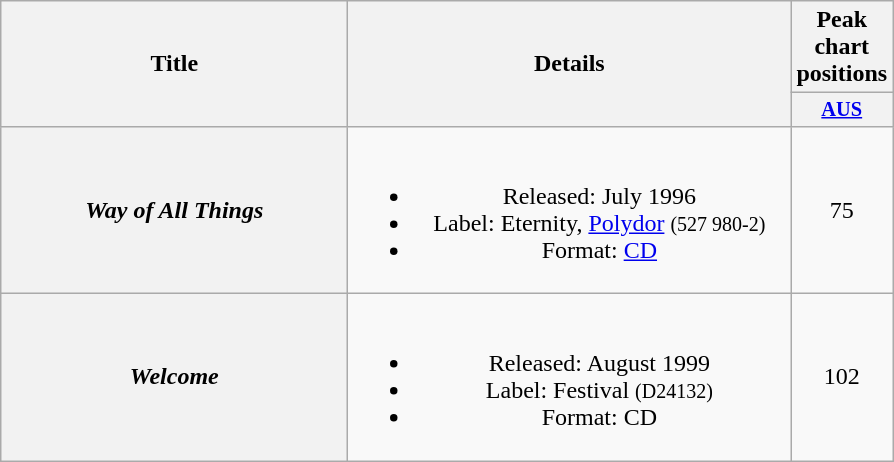<table class="wikitable plainrowheaders" style="text-align:center;" border="1">
<tr>
<th scope="col" rowspan="2" style="width:14em;">Title</th>
<th scope="col" rowspan="2" style="width:18em;">Details</th>
<th scope="col" colspan="1">Peak chart positions</th>
</tr>
<tr>
<th scope="col" style="width:3em;font-size:85%;"><a href='#'>AUS</a><br></th>
</tr>
<tr>
<th scope="row"><em>Way of All Things</em></th>
<td><br><ul><li>Released: July 1996</li><li>Label: Eternity, <a href='#'>Polydor</a> <small>(527 980-2)</small></li><li>Format: <a href='#'>CD</a></li></ul></td>
<td>75</td>
</tr>
<tr>
<th scope="row"><em>Welcome</em></th>
<td><br><ul><li>Released: August 1999</li><li>Label: Festival <small>(D24132)</small></li><li>Format: CD</li></ul></td>
<td>102</td>
</tr>
</table>
